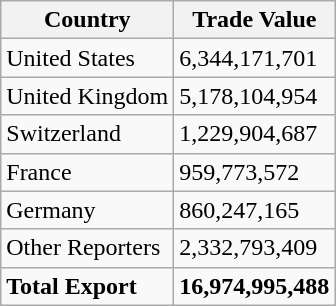<table class="wikitable">
<tr>
<th>Country</th>
<th>Trade Value</th>
</tr>
<tr>
<td>United States</td>
<td>6,344,171,701</td>
</tr>
<tr>
<td>United Kingdom</td>
<td>5,178,104,954</td>
</tr>
<tr>
<td>Switzerland</td>
<td>1,229,904,687</td>
</tr>
<tr>
<td>France</td>
<td>959,773,572</td>
</tr>
<tr>
<td>Germany</td>
<td>860,247,165</td>
</tr>
<tr>
<td>Other Reporters</td>
<td>2,332,793,409</td>
</tr>
<tr>
<td><strong>Total Export</strong></td>
<td><strong>16,974,995,488</strong></td>
</tr>
</table>
